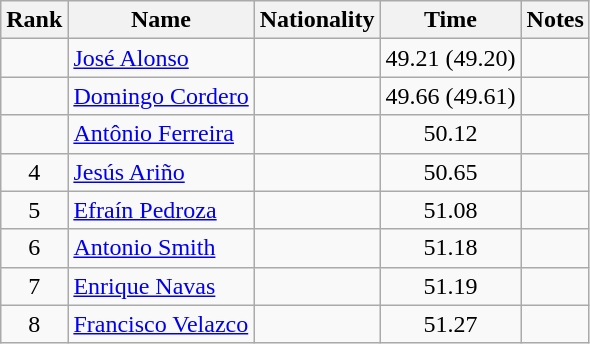<table class="wikitable sortable" style="text-align:center">
<tr>
<th>Rank</th>
<th>Name</th>
<th>Nationality</th>
<th>Time</th>
<th>Notes</th>
</tr>
<tr>
<td align=center></td>
<td align=left><a href='#'>José Alonso</a></td>
<td align=left></td>
<td>49.21 (49.20)</td>
<td></td>
</tr>
<tr>
<td align=center></td>
<td align=left><a href='#'>Domingo Cordero</a></td>
<td align=left></td>
<td>49.66 (49.61)</td>
<td></td>
</tr>
<tr>
<td align=center></td>
<td align=left><a href='#'>Antônio Ferreira</a></td>
<td align=left></td>
<td>50.12</td>
<td></td>
</tr>
<tr>
<td align=center>4</td>
<td align=left><a href='#'>Jesús Ariño</a></td>
<td align=left></td>
<td>50.65</td>
<td></td>
</tr>
<tr>
<td align=center>5</td>
<td align=left><a href='#'>Efraín Pedroza</a></td>
<td align=left></td>
<td>51.08</td>
<td></td>
</tr>
<tr>
<td align=center>6</td>
<td align=left><a href='#'>Antonio Smith</a></td>
<td align=left></td>
<td>51.18</td>
<td></td>
</tr>
<tr>
<td align=center>7</td>
<td align=left><a href='#'>Enrique Navas</a></td>
<td align=left></td>
<td>51.19</td>
<td></td>
</tr>
<tr>
<td align=center>8</td>
<td align=left><a href='#'>Francisco Velazco</a></td>
<td align=left></td>
<td>51.27</td>
<td></td>
</tr>
</table>
